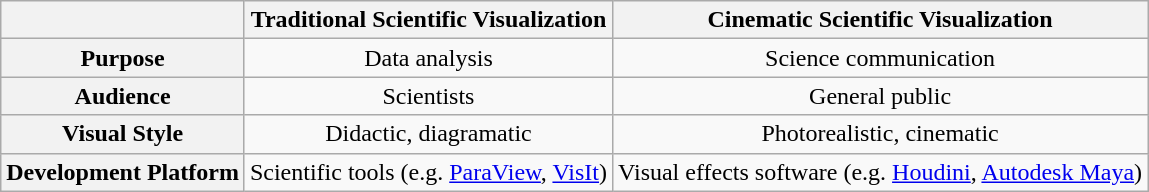<table class="wikitable" style="text-align:center">
<tr>
<th></th>
<th>Traditional Scientific Visualization</th>
<th>Cinematic Scientific Visualization</th>
</tr>
<tr>
<th>Purpose</th>
<td>Data analysis</td>
<td>Science communication</td>
</tr>
<tr>
<th>Audience</th>
<td>Scientists</td>
<td>General public</td>
</tr>
<tr>
<th>Visual Style</th>
<td>Didactic, diagramatic</td>
<td>Photorealistic, cinematic</td>
</tr>
<tr>
<th>Development Platform</th>
<td>Scientific tools (e.g. <a href='#'>ParaView</a>, <a href='#'>VisIt</a>)</td>
<td>Visual effects software (e.g. <a href='#'>Houdini</a>, <a href='#'>Autodesk Maya</a>)</td>
</tr>
</table>
